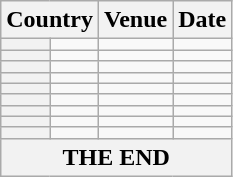<table class="wikitable mw-collapsible mw-collapsed">
<tr>
<th colspan="2">Country</th>
<th>Venue</th>
<th>Date</th>
</tr>
<tr>
<th></th>
<td></td>
<td></td>
<td></td>
</tr>
<tr>
<th></th>
<td></td>
<td></td>
<td></td>
</tr>
<tr>
<th></th>
<td></td>
<td></td>
<td></td>
</tr>
<tr>
<th></th>
<td></td>
<td></td>
<td></td>
</tr>
<tr>
<th></th>
<td></td>
<td></td>
<td></td>
</tr>
<tr>
<th></th>
<td></td>
<td></td>
<td></td>
</tr>
<tr>
<th></th>
<td></td>
<td></td>
<td></td>
</tr>
<tr>
<th></th>
<td></td>
<td></td>
<td></td>
</tr>
<tr>
<th></th>
<td></td>
<td></td>
<td></td>
</tr>
<tr>
<th colspan="4">THE END</th>
</tr>
</table>
